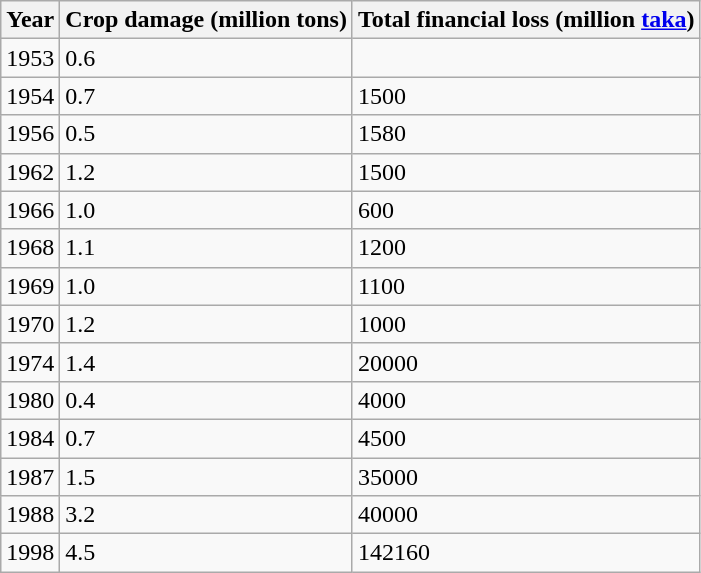<table class="wikitable sortable">
<tr>
<th>Year</th>
<th>Crop damage (million tons)</th>
<th>Total financial loss (million <a href='#'>taka</a>)</th>
</tr>
<tr>
<td>1953</td>
<td>0.6</td>
<td></td>
</tr>
<tr>
<td>1954</td>
<td>0.7</td>
<td>1500</td>
</tr>
<tr>
<td>1956</td>
<td>0.5</td>
<td>1580</td>
</tr>
<tr>
<td>1962</td>
<td>1.2</td>
<td>1500</td>
</tr>
<tr>
<td>1966</td>
<td>1.0</td>
<td>600</td>
</tr>
<tr>
<td>1968</td>
<td>1.1</td>
<td>1200</td>
</tr>
<tr>
<td>1969</td>
<td>1.0</td>
<td>1100</td>
</tr>
<tr>
<td>1970</td>
<td>1.2</td>
<td>1000</td>
</tr>
<tr>
<td>1974</td>
<td>1.4</td>
<td>20000</td>
</tr>
<tr>
<td>1980</td>
<td>0.4</td>
<td>4000</td>
</tr>
<tr>
<td>1984</td>
<td>0.7</td>
<td>4500</td>
</tr>
<tr>
<td>1987</td>
<td>1.5</td>
<td>35000</td>
</tr>
<tr>
<td>1988</td>
<td>3.2</td>
<td>40000</td>
</tr>
<tr>
<td>1998</td>
<td>4.5</td>
<td>142160</td>
</tr>
</table>
